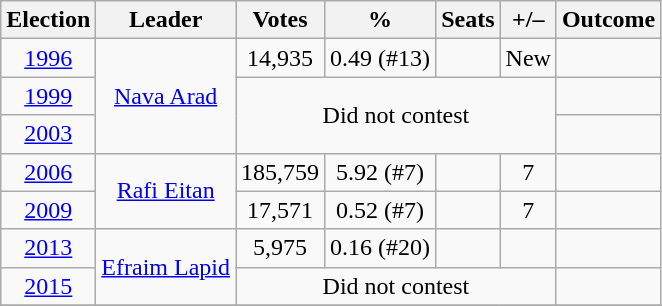<table class=wikitable style=text-align:center>
<tr>
<th>Election</th>
<th>Leader</th>
<th>Votes</th>
<th>%</th>
<th>Seats</th>
<th>+/–</th>
<th>Outcome</th>
</tr>
<tr>
<td><a href='#'>1996</a></td>
<td rowspan=3><a href='#'>Nava Arad</a></td>
<td>14,935</td>
<td>0.49 (#13)</td>
<td></td>
<td>New</td>
<td></td>
</tr>
<tr>
<td><a href='#'>1999</a></td>
<td colspan=4 rowspan=2>Did not contest</td>
<td></td>
</tr>
<tr>
<td><a href='#'>2003</a></td>
<td></td>
</tr>
<tr>
<td><a href='#'>2006</a></td>
<td rowspan=2><a href='#'>Rafi Eitan</a></td>
<td>185,759</td>
<td>5.92 (#7)</td>
<td></td>
<td> 7</td>
<td></td>
</tr>
<tr>
<td><a href='#'>2009</a></td>
<td>17,571</td>
<td>0.52 (#7)</td>
<td></td>
<td> 7</td>
<td></td>
</tr>
<tr>
<td><a href='#'>2013</a></td>
<td rowspan=2><a href='#'>Efraim Lapid</a></td>
<td>5,975</td>
<td>0.16 (#20)</td>
<td></td>
<td></td>
<td></td>
</tr>
<tr>
<td><a href='#'>2015</a></td>
<td colspan=4>Did not contest</td>
<td></td>
</tr>
<tr>
</tr>
</table>
